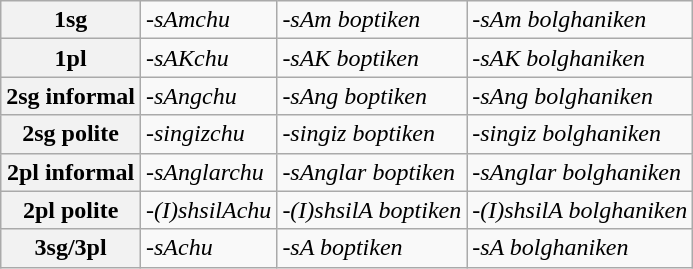<table class="wikitable">
<tr>
<th>1sg</th>
<td><em>-sAmchu</em></td>
<td><em>-sAm boptiken</em></td>
<td><em>-sAm bolghaniken</em></td>
</tr>
<tr>
<th>1pl</th>
<td><em>-sAKchu</em></td>
<td><em>-sAK boptiken</em></td>
<td><em>-sAK bolghaniken</em></td>
</tr>
<tr>
<th>2sg informal</th>
<td><em>-sAngchu</em></td>
<td><em>-sAng boptiken</em></td>
<td><em>-sAng bolghaniken</em></td>
</tr>
<tr>
<th>2sg polite</th>
<td><em>-singizchu</em></td>
<td><em>-singiz boptiken</em></td>
<td><em>-singiz bolghaniken</em></td>
</tr>
<tr>
<th>2pl informal</th>
<td><em>-sAnglarchu</em></td>
<td><em>-sAnglar boptiken</em></td>
<td><em>-sAnglar bolghaniken</em></td>
</tr>
<tr>
<th>2pl polite</th>
<td><em>-(I)shsilAchu</em></td>
<td><em>-(I)shsilA boptiken</em></td>
<td><em>-(I)shsilA bolghaniken</em></td>
</tr>
<tr>
<th>3sg/3pl</th>
<td><em>-sAchu</em></td>
<td><em>-sA boptiken</em></td>
<td><em>-sA bolghaniken</em></td>
</tr>
</table>
